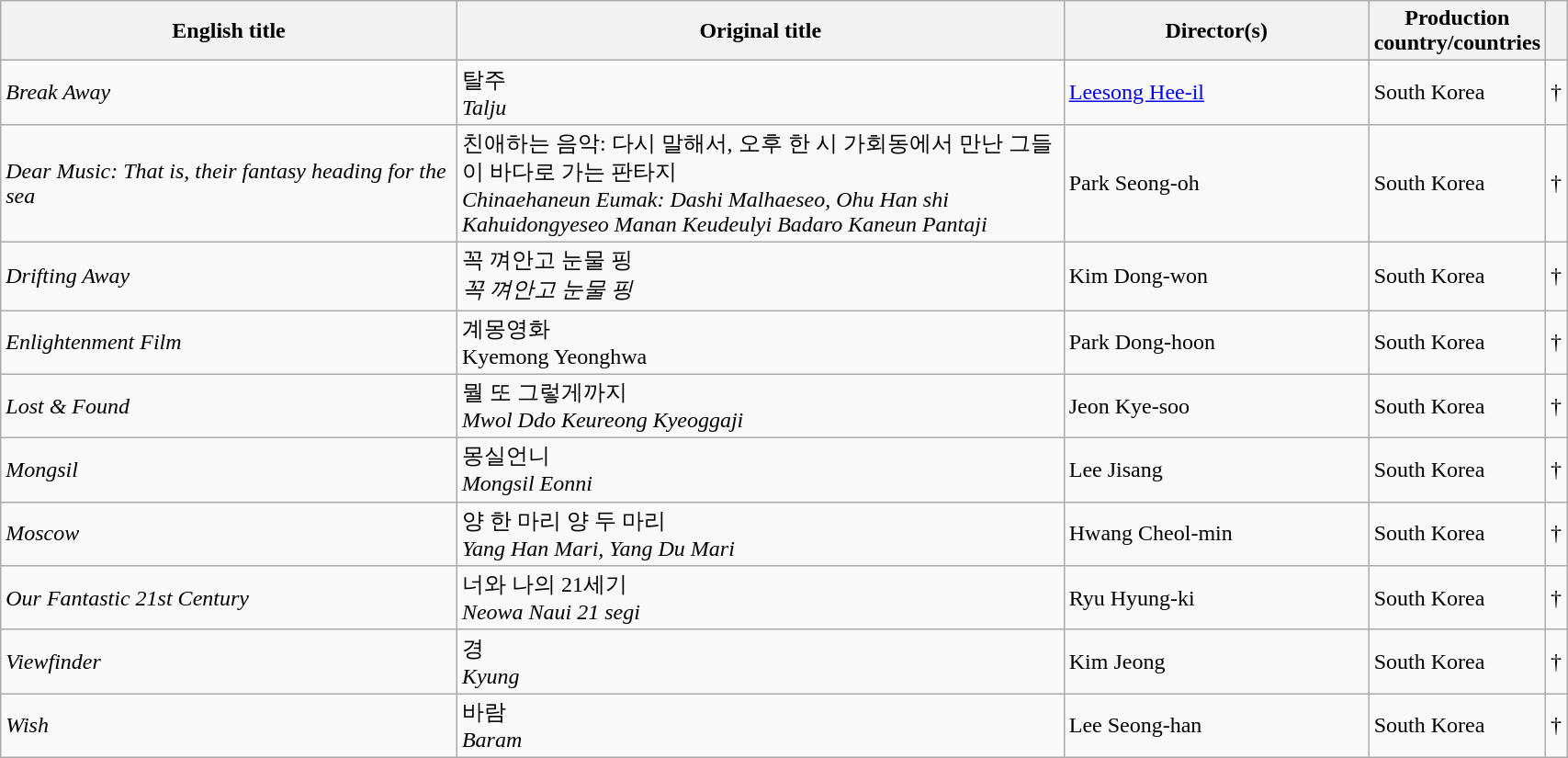<table class="sortable wikitable" width="90%" cellpadding="5">
<tr>
<th width="30%">English title</th>
<th width="40%">Original title</th>
<th width="20%">Director(s)</th>
<th width="10%">Production country/countries</th>
<th width="3%"></th>
</tr>
<tr>
<td><em>Break Away</em></td>
<td>탈주<br><em>Talju</em></td>
<td><a href='#'>Leesong Hee-il</a></td>
<td>South Korea</td>
<td>†</td>
</tr>
<tr>
<td><em>Dear Music: That is, their fantasy heading for the sea</em></td>
<td>친애하는 음악: 다시 말해서, 오후 한 시 가회동에서 만난 그들이 바다로 가는 판타지<br><em>Chinaehaneun Eumak: Dashi Malhaeseo, Ohu Han shi Kahuidongyeseo Manan Keudeulyi Badaro Kaneun Pantaji</em></td>
<td>Park Seong-oh</td>
<td>South Korea</td>
<td>†</td>
</tr>
<tr>
<td><em>Drifting Away</em></td>
<td>꼭 껴안고 눈물 핑<br><em>꼭 껴안고 눈물 핑</em></td>
<td>Kim Dong-won</td>
<td>South Korea</td>
<td>†</td>
</tr>
<tr>
<td><em>Enlightenment Film</em></td>
<td>계몽영화<br>Kyemong Yeonghwa</td>
<td>Park Dong-hoon</td>
<td>South Korea</td>
<td>†</td>
</tr>
<tr>
<td><em>Lost & Found</em></td>
<td>뭘 또 그렇게까지<br><em>Mwol Ddo Keureong Kyeoggaji</em></td>
<td>Jeon Kye-soo</td>
<td>South Korea</td>
<td>†</td>
</tr>
<tr>
<td><em>Mongsil</em></td>
<td>몽실언니<br><em>Mongsil Eonni</em></td>
<td>Lee Jisang</td>
<td>South Korea</td>
<td>†</td>
</tr>
<tr>
<td><em>Moscow</em></td>
<td>양 한 마리 양 두 마리<br><em>Yang Han Mari, Yang Du Mari</em></td>
<td>Hwang Cheol-min</td>
<td>South Korea</td>
<td>†</td>
</tr>
<tr>
<td><em>Our Fantastic 21st Century</em></td>
<td>너와 나의 21세기<br><em>Neowa Naui 21 segi</em></td>
<td>Ryu Hyung-ki</td>
<td>South Korea</td>
<td>†</td>
</tr>
<tr>
<td><em>Viewfinder</em></td>
<td>경<br><em>Kyung</em></td>
<td>Kim Jeong</td>
<td>South Korea</td>
<td>†</td>
</tr>
<tr>
<td><em>Wish</em></td>
<td>바람<br><em>Baram</em></td>
<td>Lee Seong-han</td>
<td>South Korea</td>
<td>†</td>
</tr>
</table>
